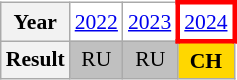<table class="wikitable" style="text-align:center; font-size:90%; background:white">
<tr>
<th>Year</th>
<td><a href='#'>2022</a></td>
<td><a href='#'>2023</a></td>
<td style="border: 3px solid red"><a href='#'>2024</a></td>
</tr>
<tr>
<th>Result</th>
<td bgcolor="silver">RU</td>
<td bgcolor="silver">RU</td>
<td bgcolor="gold"><strong>CH</strong></td>
</tr>
</table>
